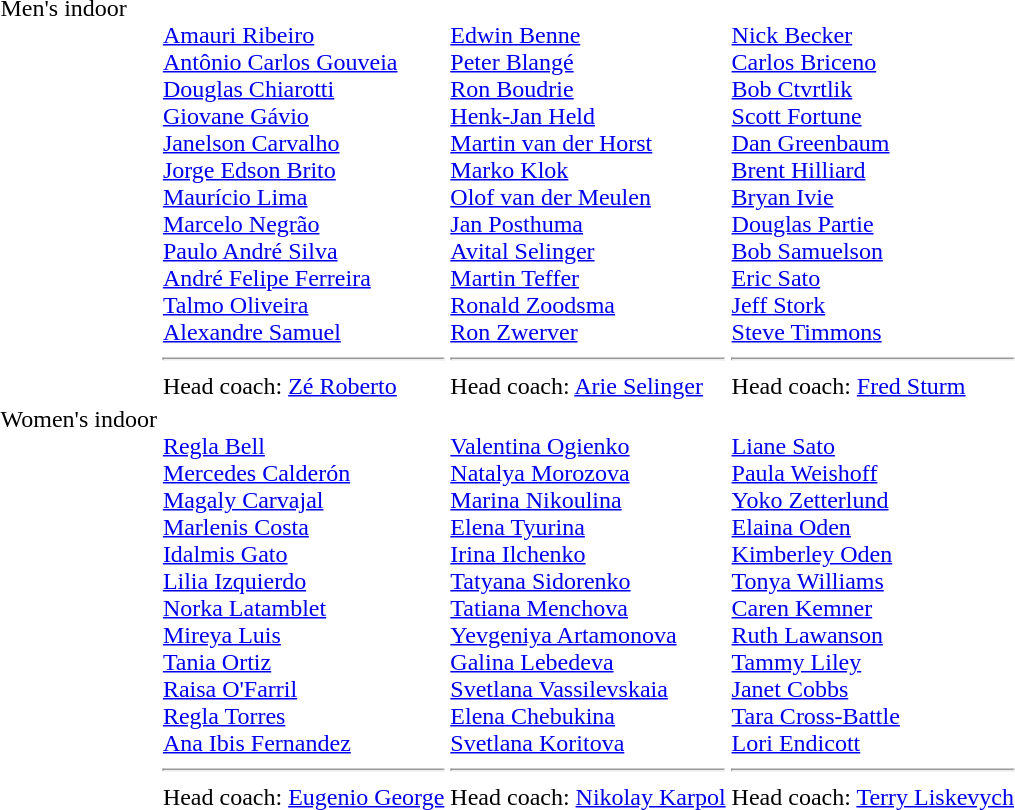<table>
<tr valign="top">
<td>Men's indoor<br></td>
<td valign=top><br><a href='#'>Amauri Ribeiro</a><br><a href='#'>Antônio Carlos Gouveia</a><br><a href='#'>Douglas Chiarotti</a><br><a href='#'>Giovane Gávio</a><br><a href='#'>Janelson Carvalho</a><br><a href='#'>Jorge Edson Brito</a><br><a href='#'>Maurício Lima</a><br><a href='#'>Marcelo Negrão</a><br><a href='#'>Paulo André Silva</a><br><a href='#'>André Felipe Ferreira</a><br><a href='#'>Talmo Oliveira</a><br><a href='#'>Alexandre Samuel</a><br><hr>Head coach: <a href='#'>Zé Roberto</a></td>
<td valign=top><br><a href='#'>Edwin Benne</a><br><a href='#'>Peter Blangé</a><br><a href='#'>Ron Boudrie</a><br><a href='#'>Henk-Jan Held</a><br><a href='#'>Martin van der Horst</a><br><a href='#'>Marko Klok</a><br><a href='#'>Olof van der Meulen</a><br><a href='#'>Jan Posthuma</a><br><a href='#'>Avital Selinger</a><br><a href='#'>Martin Teffer</a><br><a href='#'>Ronald Zoodsma</a><br><a href='#'>Ron Zwerver</a><br><hr>Head coach: <a href='#'>Arie Selinger</a></td>
<td valign=top><br><a href='#'>Nick Becker</a><br><a href='#'>Carlos Briceno</a><br><a href='#'>Bob Ctvrtlik</a><br><a href='#'>Scott Fortune</a><br><a href='#'>Dan Greenbaum</a><br><a href='#'>Brent Hilliard</a><br><a href='#'>Bryan Ivie</a><br><a href='#'>Douglas Partie</a><br><a href='#'>Bob Samuelson</a><br><a href='#'>Eric Sato</a><br><a href='#'>Jeff Stork</a><br><a href='#'>Steve Timmons</a><br><hr>Head coach: <a href='#'>Fred Sturm</a></td>
</tr>
<tr valign="top">
<td>Women's indoor<br></td>
<td valign=top><br><a href='#'>Regla Bell</a><br><a href='#'>Mercedes Calderón</a><br><a href='#'>Magaly Carvajal</a><br><a href='#'>Marlenis Costa</a><br><a href='#'>Idalmis Gato</a><br><a href='#'>Lilia Izquierdo</a><br><a href='#'>Norka Latamblet</a><br><a href='#'>Mireya Luis</a><br><a href='#'>Tania Ortiz</a><br><a href='#'>Raisa O'Farril</a><br><a href='#'>Regla Torres</a><br><a href='#'>Ana Ibis Fernandez</a><br><hr>Head coach: <a href='#'>Eugenio George</a></td>
<td valign=top><br><a href='#'>Valentina Ogienko</a><br><a href='#'>Natalya Morozova</a><br><a href='#'>Marina Nikoulina</a><br><a href='#'>Elena Tyurina</a><br><a href='#'>Irina Ilchenko</a><br><a href='#'>Tatyana Sidorenko</a><br><a href='#'>Tatiana Menchova</a><br><a href='#'>Yevgeniya Artamonova</a><br><a href='#'>Galina Lebedeva</a><br><a href='#'>Svetlana Vassilevskaia</a><br><a href='#'>Elena Chebukina</a><br><a href='#'>Svetlana Koritova</a><br><hr>Head coach: <a href='#'>Nikolay Karpol</a></td>
<td valign=top><br><a href='#'>Liane Sato</a><br><a href='#'>Paula Weishoff</a><br><a href='#'>Yoko Zetterlund</a><br><a href='#'>Elaina Oden</a><br><a href='#'>Kimberley Oden</a><br><a href='#'>Tonya Williams</a><br><a href='#'>Caren Kemner</a><br><a href='#'>Ruth Lawanson</a><br><a href='#'>Tammy Liley</a><br><a href='#'>Janet Cobbs</a><br><a href='#'>Tara Cross-Battle</a><br><a href='#'>Lori Endicott</a><br><hr>Head coach: <a href='#'>Terry Liskevych</a></td>
</tr>
</table>
